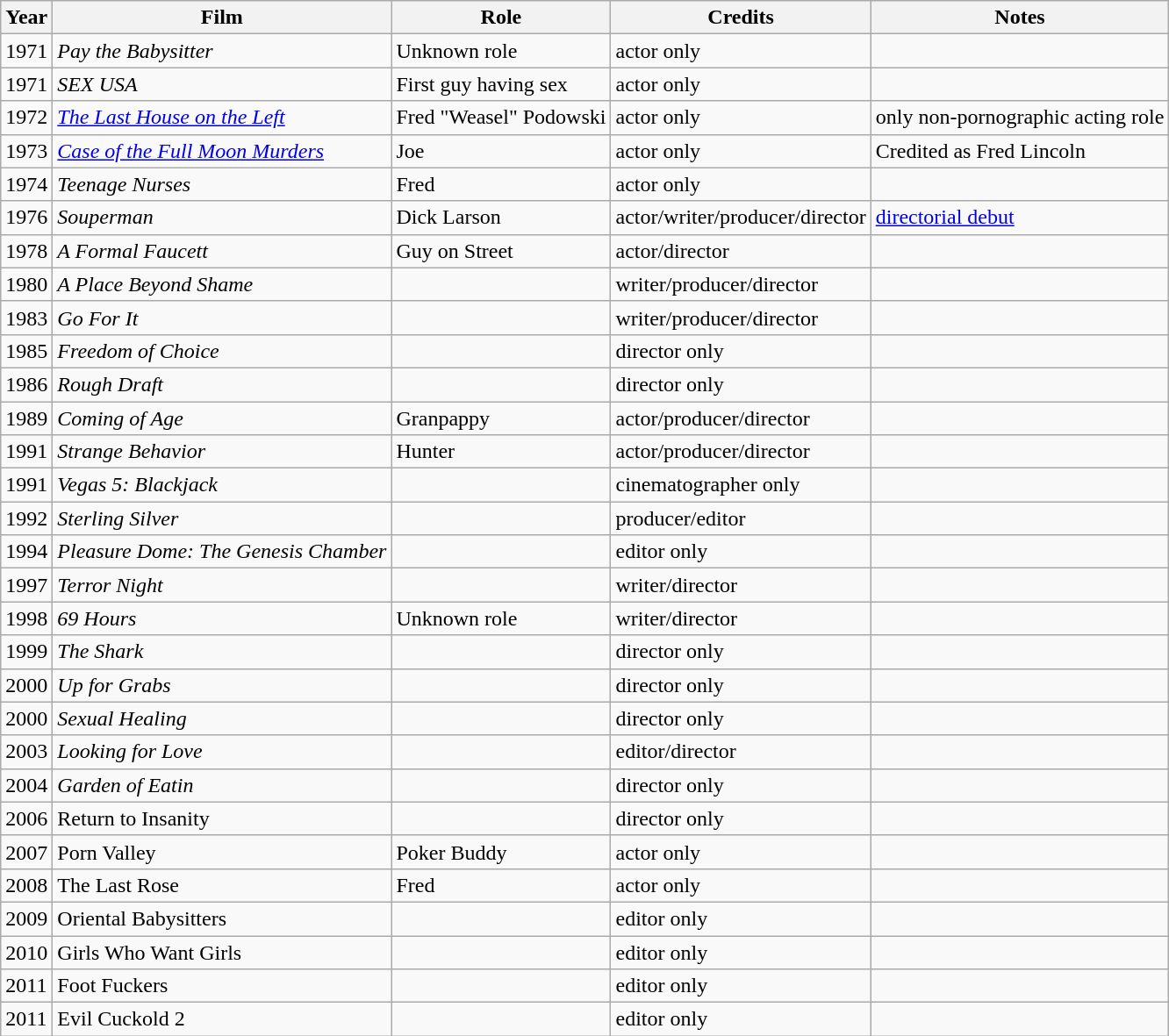<table class="wikitable sortable">
<tr>
<th>Year</th>
<th>Film</th>
<th>Role</th>
<th>Credits</th>
<th>Notes</th>
</tr>
<tr>
<td>1971</td>
<td><em>Pay the Babysitter</em></td>
<td>Unknown role</td>
<td>actor only</td>
<td></td>
</tr>
<tr>
<td>1971</td>
<td><em>SEX USA</em></td>
<td>First guy having sex</td>
<td>actor only</td>
<td></td>
</tr>
<tr>
<td>1972</td>
<td><em><a href='#'>The Last House on the Left</a></em></td>
<td>Fred "Weasel" Podowski</td>
<td>actor only</td>
<td>only non-pornographic acting role</td>
</tr>
<tr>
<td>1973</td>
<td><em><a href='#'>Case of the Full Moon Murders</a></em></td>
<td>Joe</td>
<td>actor only</td>
<td>Credited as Fred Lincoln</td>
</tr>
<tr>
<td>1974</td>
<td><em>Teenage Nurses</em></td>
<td>Fred</td>
<td>actor only</td>
<td></td>
</tr>
<tr>
<td>1976</td>
<td><em>Souperman</em></td>
<td>Dick Larson</td>
<td>actor/writer/producer/director</td>
<td><a href='#'>directorial debut</a></td>
</tr>
<tr>
<td>1978</td>
<td><em>A Formal Faucett</em></td>
<td>Guy on Street</td>
<td>actor/director</td>
<td></td>
</tr>
<tr>
<td>1980</td>
<td><em>A Place Beyond Shame</em></td>
<td></td>
<td>writer/producer/director</td>
<td></td>
</tr>
<tr>
<td>1983</td>
<td><em>Go For It</em></td>
<td></td>
<td>writer/producer/director</td>
<td></td>
</tr>
<tr>
<td>1985</td>
<td><em>Freedom of Choice</em></td>
<td></td>
<td>director only</td>
<td></td>
</tr>
<tr>
<td>1986</td>
<td><em>Rough Draft</em></td>
<td></td>
<td>director only</td>
<td></td>
</tr>
<tr>
<td>1989</td>
<td><em>Coming of Age</em></td>
<td>Granpappy</td>
<td>actor/producer/director</td>
<td></td>
</tr>
<tr>
<td>1991</td>
<td><em>Strange Behavior</em></td>
<td>Hunter</td>
<td>actor/producer/director</td>
<td></td>
</tr>
<tr>
<td>1991</td>
<td><em>Vegas 5: Blackjack</em></td>
<td></td>
<td>cinematographer only</td>
<td></td>
</tr>
<tr>
<td>1992</td>
<td><em>Sterling Silver</em></td>
<td></td>
<td>producer/editor</td>
<td></td>
</tr>
<tr>
<td>1994</td>
<td><em>Pleasure Dome: The Genesis Chamber</em></td>
<td></td>
<td>editor only</td>
<td></td>
</tr>
<tr>
<td>1997</td>
<td><em>Terror Night</em></td>
<td></td>
<td>writer/director</td>
<td></td>
</tr>
<tr>
<td>1998</td>
<td><em>69 Hours</em></td>
<td>Unknown role</td>
<td>writer/director</td>
<td></td>
</tr>
<tr>
<td>1999</td>
<td><em>The Shark</em></td>
<td></td>
<td>director only</td>
<td></td>
</tr>
<tr>
<td>2000</td>
<td><em>Up for Grabs</em></td>
<td></td>
<td>director only</td>
<td></td>
</tr>
<tr>
<td>2000</td>
<td><em>Sexual Healing</em></td>
<td></td>
<td>director only</td>
<td></td>
</tr>
<tr>
<td>2003</td>
<td><em>Looking for Love</em></td>
<td></td>
<td>editor/director</td>
<td></td>
</tr>
<tr>
<td>2004</td>
<td><em>Garden of Eatin<strong></td>
<td></td>
<td>director only</td>
<td></td>
</tr>
<tr>
<td>2006</td>
<td></em>Return to Insanity<em></td>
<td></td>
<td>director only</td>
<td></td>
</tr>
<tr>
<td>2007</td>
<td></em>Porn Valley<em></td>
<td>Poker Buddy</td>
<td>actor only</td>
<td></td>
</tr>
<tr>
<td>2008</td>
<td></em>The Last Rose<em></td>
<td>Fred</td>
<td>actor only</td>
<td></td>
</tr>
<tr>
<td>2009</td>
<td></em>Oriental Babysitters<em></td>
<td></td>
<td>editor only</td>
<td></td>
</tr>
<tr>
<td>2010</td>
<td></em>Girls Who Want Girls<em></td>
<td></td>
<td>editor only</td>
<td></td>
</tr>
<tr>
<td>2011</td>
<td></em>Foot Fuckers<em></td>
<td></td>
<td>editor only</td>
<td></td>
</tr>
<tr>
<td>2011</td>
<td></em>Evil Cuckold 2<em></td>
<td></td>
<td>editor only</td>
<td></td>
</tr>
</table>
